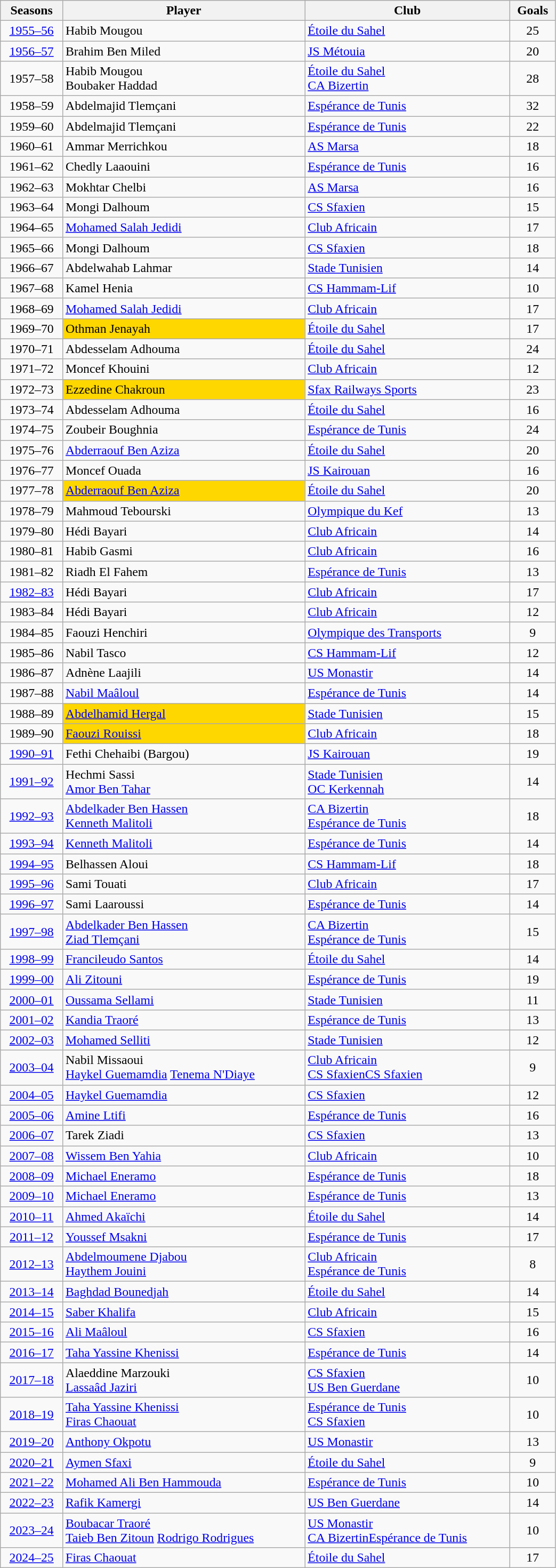<table class="wikitable" bgcolor=#253529; style="text-align:left; font-size:99%;" width="55%">
<tr>
<th>Seasons</th>
<th>Player</th>
<th>Club</th>
<th>Goals</th>
</tr>
<tr>
<td align=center><a href='#'>1955–56</a></td>
<td> Habib Mougou</td>
<td><a href='#'>Étoile du Sahel</a></td>
<td align=center>25</td>
</tr>
<tr>
<td align=center><a href='#'>1956–57</a></td>
<td> Brahim Ben Miled</td>
<td><a href='#'>JS Métouia</a></td>
<td align=center>20</td>
</tr>
<tr>
<td align="center">1957–58</td>
<td> Habib Mougou<br> Boubaker Haddad</td>
<td><a href='#'>Étoile du Sahel</a><br><a href='#'>CA Bizertin</a></td>
<td align="center">28</td>
</tr>
<tr>
<td align=center>1958–59</td>
<td> Abdelmajid Tlemçani</td>
<td><a href='#'>Espérance de Tunis</a></td>
<td align=center>32</td>
</tr>
<tr>
<td align=center>1959–60</td>
<td> Abdelmajid Tlemçani</td>
<td><a href='#'>Espérance de Tunis</a></td>
<td align=center>22</td>
</tr>
<tr>
<td align=center>1960–61</td>
<td> Ammar Merrichkou</td>
<td><a href='#'>AS Marsa</a></td>
<td align=center>18</td>
</tr>
<tr>
<td align=center>1961–62</td>
<td> Chedly Laaouini</td>
<td><a href='#'>Espérance de Tunis</a></td>
<td align=center>16</td>
</tr>
<tr>
<td align=center>1962–63</td>
<td> Mokhtar Chelbi</td>
<td><a href='#'>AS Marsa</a></td>
<td align=center>16</td>
</tr>
<tr>
<td align=center>1963–64</td>
<td> Mongi Dalhoum</td>
<td><a href='#'>CS Sfaxien</a></td>
<td align=center>15</td>
</tr>
<tr>
<td align=center>1964–65</td>
<td> <a href='#'>Mohamed Salah Jedidi</a></td>
<td><a href='#'>Club Africain</a></td>
<td align=center>17</td>
</tr>
<tr>
<td align=center>1965–66</td>
<td> Mongi Dalhoum</td>
<td><a href='#'>CS Sfaxien</a></td>
<td align=center>18</td>
</tr>
<tr>
<td align=center>1966–67</td>
<td> Abdelwahab Lahmar</td>
<td><a href='#'>Stade Tunisien</a></td>
<td align=center>14</td>
</tr>
<tr>
<td align=center>1967–68</td>
<td> Kamel Henia</td>
<td><a href='#'>CS Hammam-Lif</a></td>
<td align=center>10</td>
</tr>
<tr>
<td align=center>1968–69</td>
<td> <a href='#'>Mohamed Salah Jedidi</a></td>
<td><a href='#'>Club Africain</a></td>
<td align=center>17</td>
</tr>
<tr>
<td align=center>1969–70</td>
<td bgcolor="#FFD700"> Othman Jenayah</td>
<td><a href='#'>Étoile du Sahel</a></td>
<td align=center>17</td>
</tr>
<tr>
<td align=center>1970–71</td>
<td> Abdesselam Adhouma</td>
<td><a href='#'>Étoile du Sahel</a></td>
<td align=center>24</td>
</tr>
<tr>
<td align=center>1971–72</td>
<td> Moncef Khouini</td>
<td><a href='#'>Club Africain</a></td>
<td align=center>12</td>
</tr>
<tr>
<td align=center>1972–73</td>
<td bgcolor="#FFD700"> Ezzedine Chakroun</td>
<td><a href='#'>Sfax Railways Sports</a></td>
<td align=center>23</td>
</tr>
<tr>
<td align=center>1973–74</td>
<td> Abdesselam Adhouma</td>
<td><a href='#'>Étoile du Sahel</a></td>
<td align=center>16</td>
</tr>
<tr>
<td align=center>1974–75</td>
<td> Zoubeir Boughnia</td>
<td><a href='#'>Espérance de Tunis</a></td>
<td align=center>24</td>
</tr>
<tr>
<td align=center>1975–76</td>
<td> <a href='#'>Abderraouf Ben Aziza</a></td>
<td><a href='#'>Étoile du Sahel</a></td>
<td align=center>20</td>
</tr>
<tr>
<td align=center>1976–77</td>
<td> Moncef Ouada</td>
<td><a href='#'>JS Kairouan</a></td>
<td align=center>16</td>
</tr>
<tr>
<td align=center>1977–78</td>
<td bgcolor="#FFD700"> <a href='#'>Abderraouf Ben Aziza</a></td>
<td><a href='#'>Étoile du Sahel</a></td>
<td align=center>20</td>
</tr>
<tr>
<td align=center>1978–79</td>
<td> Mahmoud Tebourski</td>
<td><a href='#'>Olympique du Kef</a></td>
<td align=center>13</td>
</tr>
<tr>
<td align=center>1979–80</td>
<td> Hédi Bayari</td>
<td><a href='#'>Club Africain</a></td>
<td align=center>14</td>
</tr>
<tr>
<td align=center>1980–81</td>
<td> Habib Gasmi</td>
<td><a href='#'>Club Africain</a></td>
<td align=center>16</td>
</tr>
<tr>
<td align=center>1981–82</td>
<td> Riadh El Fahem</td>
<td><a href='#'>Espérance de Tunis</a></td>
<td align=center>13</td>
</tr>
<tr>
<td align=center><a href='#'>1982–83</a></td>
<td> Hédi Bayari</td>
<td><a href='#'>Club Africain</a></td>
<td align=center>17</td>
</tr>
<tr>
<td align=center>1983–84</td>
<td> Hédi Bayari</td>
<td><a href='#'>Club Africain</a></td>
<td align=center>12</td>
</tr>
<tr>
<td align=center>1984–85</td>
<td> Faouzi Henchiri</td>
<td><a href='#'>Olympique des Transports</a></td>
<td align=center>9</td>
</tr>
<tr>
<td align=center>1985–86</td>
<td> Nabil Tasco</td>
<td><a href='#'>CS Hammam-Lif</a></td>
<td align=center>12</td>
</tr>
<tr>
<td align=center>1986–87</td>
<td> Adnène Laajili</td>
<td><a href='#'>US Monastir</a></td>
<td align=center>14</td>
</tr>
<tr>
<td align=center>1987–88</td>
<td> <a href='#'>Nabil Maâloul</a></td>
<td><a href='#'>Espérance de Tunis</a></td>
<td align=center>14</td>
</tr>
<tr>
<td align=center>1988–89</td>
<td bgcolor="#FFD700"> <a href='#'>Abdelhamid Hergal</a></td>
<td><a href='#'>Stade Tunisien</a></td>
<td align=center>15</td>
</tr>
<tr>
<td align=center>1989–90</td>
<td bgcolor="#FFD700"> <a href='#'>Faouzi Rouissi</a></td>
<td><a href='#'>Club Africain</a></td>
<td align=center>18</td>
</tr>
<tr>
<td align=center><a href='#'>1990–91</a></td>
<td> Fethi Chehaibi (Bargou)</td>
<td><a href='#'>JS Kairouan</a></td>
<td align=center>19</td>
</tr>
<tr>
<td align="center"><a href='#'>1991–92</a></td>
<td> Hechmi Sassi<br> <a href='#'>Amor Ben Tahar</a></td>
<td><a href='#'>Stade Tunisien</a><br><a href='#'>OC Kerkennah</a></td>
<td align="center">14</td>
</tr>
<tr>
<td align="center"><a href='#'>1992–93</a></td>
<td> <a href='#'>Abdelkader Ben Hassen</a><br> <a href='#'>Kenneth Malitoli</a></td>
<td><a href='#'>CA Bizertin</a><br><a href='#'>Espérance de Tunis</a></td>
<td align="center">18</td>
</tr>
<tr>
<td align=center><a href='#'>1993–94</a></td>
<td> <a href='#'>Kenneth Malitoli</a></td>
<td><a href='#'>Espérance de Tunis</a></td>
<td align=center>14</td>
</tr>
<tr>
<td align=center><a href='#'>1994–95</a></td>
<td> Belhassen Aloui</td>
<td><a href='#'>CS Hammam-Lif</a></td>
<td align=center>18</td>
</tr>
<tr>
<td align=center><a href='#'>1995–96</a></td>
<td> Sami Touati</td>
<td><a href='#'>Club Africain</a></td>
<td align=center>17</td>
</tr>
<tr>
<td align=center><a href='#'>1996–97</a></td>
<td> Sami Laaroussi</td>
<td><a href='#'>Espérance de Tunis</a></td>
<td align=center>14</td>
</tr>
<tr>
<td align="center"><a href='#'>1997–98</a></td>
<td> <a href='#'>Abdelkader Ben Hassen</a><br> <a href='#'>Ziad Tlemçani</a></td>
<td><a href='#'>CA Bizertin</a><br><a href='#'>Espérance de Tunis</a></td>
<td align="center">15</td>
</tr>
<tr>
<td align=center><a href='#'>1998–99</a></td>
<td> <a href='#'>Francileudo Santos</a></td>
<td><a href='#'>Étoile du Sahel</a></td>
<td align=center>14</td>
</tr>
<tr>
<td align=center><a href='#'>1999–00</a></td>
<td> <a href='#'>Ali Zitouni</a></td>
<td><a href='#'>Espérance de Tunis</a></td>
<td align=center>19</td>
</tr>
<tr>
<td align=center><a href='#'>2000–01</a></td>
<td> <a href='#'>Oussama Sellami</a></td>
<td><a href='#'>Stade Tunisien</a></td>
<td align=center>11</td>
</tr>
<tr>
<td align=center><a href='#'>2001–02</a></td>
<td> <a href='#'>Kandia Traoré</a></td>
<td><a href='#'>Espérance de Tunis</a></td>
<td align=center>13</td>
</tr>
<tr>
<td align=center><a href='#'>2002–03</a></td>
<td> <a href='#'>Mohamed Selliti</a></td>
<td><a href='#'>Stade Tunisien</a></td>
<td align=center>12</td>
</tr>
<tr>
<td align="center"><a href='#'>2003–04</a></td>
<td> Nabil Missaoui<br> <a href='#'>Haykel Guemamdia</a> <a href='#'>Tenema N'Diaye</a></td>
<td><a href='#'>Club Africain</a><br><a href='#'>CS Sfaxien</a><a href='#'>CS Sfaxien</a></td>
<td align="center">9</td>
</tr>
<tr>
<td align=center><a href='#'>2004–05</a></td>
<td> <a href='#'>Haykel Guemamdia</a></td>
<td><a href='#'>CS Sfaxien</a></td>
<td align=center>12</td>
</tr>
<tr>
<td align=center><a href='#'>2005–06</a></td>
<td> <a href='#'>Amine Ltifi</a></td>
<td><a href='#'>Espérance de Tunis</a></td>
<td align=center>16</td>
</tr>
<tr>
<td align=center><a href='#'>2006–07</a></td>
<td> Tarek Ziadi</td>
<td><a href='#'>CS Sfaxien</a></td>
<td align=center>13</td>
</tr>
<tr>
<td align=center><a href='#'>2007–08</a></td>
<td> <a href='#'>Wissem Ben Yahia</a></td>
<td><a href='#'>Club Africain</a></td>
<td align=center>10</td>
</tr>
<tr>
<td align=center><a href='#'>2008–09</a></td>
<td> <a href='#'>Michael Eneramo</a></td>
<td><a href='#'>Espérance de Tunis</a></td>
<td align=center>18</td>
</tr>
<tr>
<td align=center><a href='#'>2009–10</a></td>
<td> <a href='#'>Michael Eneramo</a></td>
<td><a href='#'>Espérance de Tunis</a></td>
<td align=center>13</td>
</tr>
<tr>
<td align=center><a href='#'>2010–11</a></td>
<td> <a href='#'>Ahmed Akaïchi</a></td>
<td><a href='#'>Étoile du Sahel</a></td>
<td align=center>14</td>
</tr>
<tr>
<td align=center><a href='#'>2011–12</a></td>
<td> <a href='#'>Youssef Msakni</a></td>
<td><a href='#'>Espérance de Tunis</a></td>
<td align=center>17</td>
</tr>
<tr>
<td align="center"><a href='#'>2012–13</a></td>
<td> <a href='#'>Abdelmoumene Djabou</a><br> <a href='#'>Haythem Jouini</a></td>
<td><a href='#'>Club Africain</a><br><a href='#'>Espérance de Tunis</a></td>
<td align="center">8</td>
</tr>
<tr>
<td align=center><a href='#'>2013–14</a></td>
<td> <a href='#'>Baghdad Bounedjah</a></td>
<td><a href='#'>Étoile du Sahel</a></td>
<td align=center>14</td>
</tr>
<tr>
<td align=center><a href='#'>2014–15</a></td>
<td> <a href='#'>Saber Khalifa</a></td>
<td><a href='#'>Club Africain</a></td>
<td align=center>15</td>
</tr>
<tr>
<td align=center><a href='#'>2015–16</a></td>
<td> <a href='#'>Ali Maâloul</a></td>
<td><a href='#'>CS Sfaxien</a></td>
<td align=center>16</td>
</tr>
<tr>
<td align=center><a href='#'>2016–17</a></td>
<td> <a href='#'>Taha Yassine Khenissi</a></td>
<td><a href='#'>Espérance de Tunis</a></td>
<td align=center>14</td>
</tr>
<tr>
<td align="center"><a href='#'>2017–18</a></td>
<td> Alaeddine Marzouki<br> <a href='#'>Lassaâd Jaziri</a></td>
<td><a href='#'>CS Sfaxien</a><br><a href='#'>US Ben Guerdane</a></td>
<td align="center">10</td>
</tr>
<tr>
<td align="center"><a href='#'>2018–19</a></td>
<td> <a href='#'>Taha Yassine Khenissi</a><br> <a href='#'>Firas Chaouat</a></td>
<td><a href='#'>Espérance de Tunis</a><br><a href='#'>CS Sfaxien</a></td>
<td align="center">10</td>
</tr>
<tr>
<td align=center><a href='#'>2019–20</a></td>
<td> <a href='#'>Anthony Okpotu</a></td>
<td><a href='#'>US Monastir</a></td>
<td align=center>13</td>
</tr>
<tr>
<td align=center><a href='#'>2020–21</a></td>
<td> <a href='#'>Aymen Sfaxi</a></td>
<td><a href='#'>Étoile du Sahel</a></td>
<td align=center>9</td>
</tr>
<tr>
<td align=center><a href='#'>2021–22</a></td>
<td> <a href='#'>Mohamed Ali Ben Hammouda</a></td>
<td><a href='#'>Espérance de Tunis</a></td>
<td align=center>10</td>
</tr>
<tr>
<td align=center><a href='#'>2022–23</a></td>
<td> <a href='#'>Rafik Kamergi</a></td>
<td><a href='#'>US Ben Guerdane</a></td>
<td align=center>14</td>
</tr>
<tr>
<td align="center"><a href='#'>2023–24</a></td>
<td> <a href='#'>Boubacar Traoré</a><br> <a href='#'>Taieb Ben Zitoun</a> <a href='#'>Rodrigo Rodrigues</a></td>
<td><a href='#'>US Monastir</a><br><a href='#'>CA Bizertin</a><a href='#'>Espérance de Tunis</a></td>
<td align="center">10</td>
</tr>
<tr>
<td align=center><a href='#'>2024–25</a></td>
<td> <a href='#'>Firas Chaouat</a></td>
<td><a href='#'>Étoile du Sahel</a></td>
<td align=center>17</td>
</tr>
</table>
